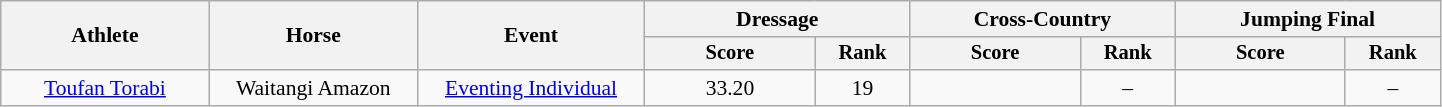<table class=wikitable style="font-size:90%" width=76%>
<tr>
<th rowspan="2" width="11%">Athlete</th>
<th rowspan="2" width="11%">Horse</th>
<th rowspan="2" width="12%">Event</th>
<th colspan="2">Dressage</th>
<th colspan="2">Cross-Country</th>
<th colspan="2">Jumping Final</th>
</tr>
<tr style="font-size:95%">
<th width="9%">Score</th>
<th width="5%">Rank</th>
<th width="9%">Score</th>
<th width="5%">Rank</th>
<th width="9%">Score</th>
<th width="5%">Rank</th>
</tr>
<tr align=center>
<td><a href='#'>Toufan Torabi</a></td>
<td>Waitangi Amazon</td>
<td><a href='#'>Eventing Individual</a></td>
<td>33.20</td>
<td>19</td>
<td></td>
<td>–</td>
<td></td>
<td>–</td>
</tr>
</table>
